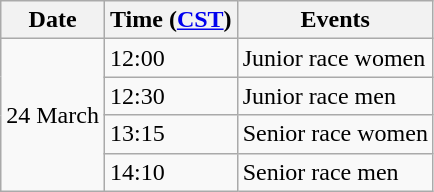<table class="wikitable">
<tr>
<th>Date</th>
<th>Time (<a href='#'>CST</a>)</th>
<th>Events</th>
</tr>
<tr>
<td rowspan=4>24 March</td>
<td>12:00</td>
<td>Junior race women</td>
</tr>
<tr>
<td>12:30</td>
<td>Junior race men</td>
</tr>
<tr>
<td>13:15</td>
<td>Senior race women</td>
</tr>
<tr>
<td>14:10</td>
<td>Senior race men</td>
</tr>
</table>
